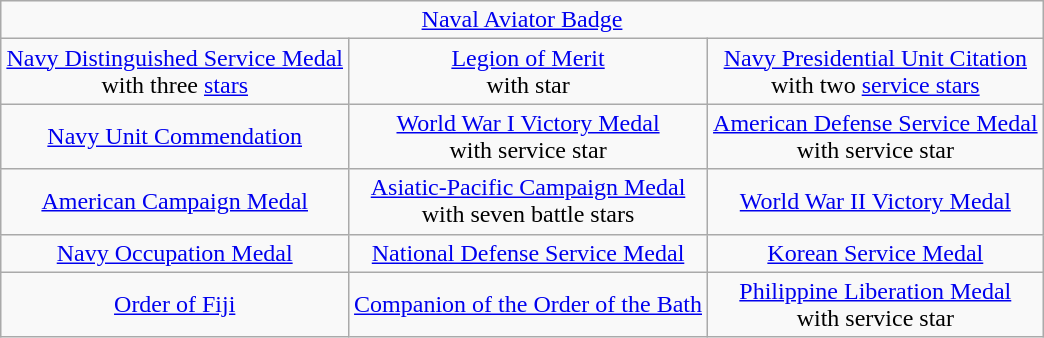<table class="wikitable" style="margin-left: auto; margin-right: auto; text-align: center;">
<tr>
<td colspan="3"><a href='#'>Naval Aviator Badge</a></td>
</tr>
<tr>
<td><a href='#'>Navy Distinguished Service Medal</a> <br>with three <a href='#'>stars</a></td>
<td><a href='#'>Legion of Merit</a> <br>with star</td>
<td><a href='#'>Navy Presidential Unit Citation</a> <br>with two <a href='#'>service stars</a></td>
</tr>
<tr>
<td><a href='#'>Navy Unit Commendation</a></td>
<td><a href='#'>World War I Victory Medal</a> <br>with service star</td>
<td><a href='#'>American Defense Service Medal</a> <br>with service star</td>
</tr>
<tr>
<td><a href='#'>American Campaign Medal</a></td>
<td><a href='#'>Asiatic-Pacific Campaign Medal</a> <br>with seven battle stars</td>
<td><a href='#'>World War II Victory Medal</a></td>
</tr>
<tr>
<td><a href='#'>Navy Occupation Medal</a></td>
<td><a href='#'>National Defense Service Medal</a></td>
<td><a href='#'>Korean Service Medal</a></td>
</tr>
<tr>
<td><a href='#'>Order of Fiji</a></td>
<td><a href='#'>Companion of the Order of the Bath</a></td>
<td><a href='#'>Philippine Liberation Medal</a> <br>with service star</td>
</tr>
</table>
